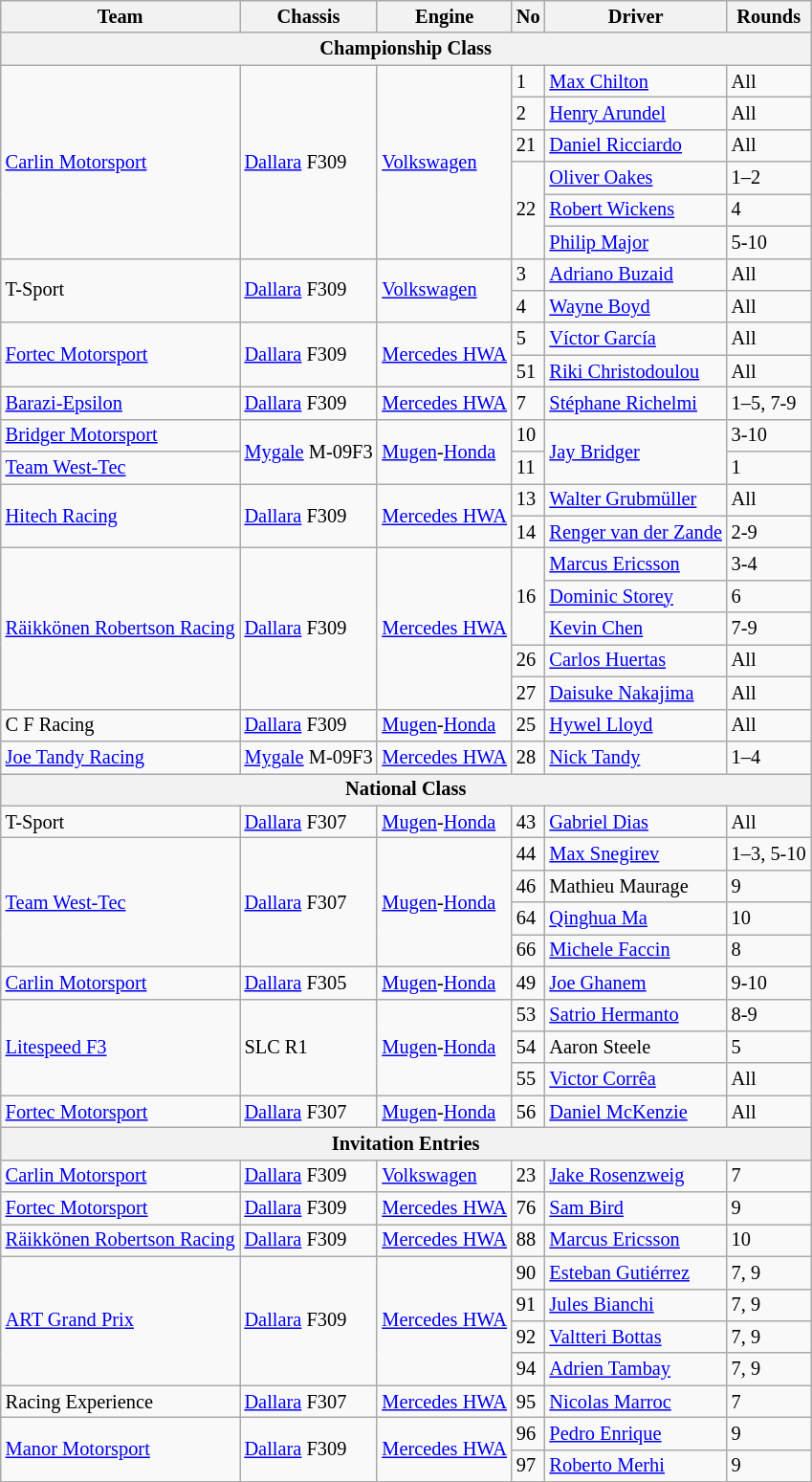<table class="wikitable" style="font-size: 85%;">
<tr>
<th>Team</th>
<th>Chassis</th>
<th>Engine</th>
<th>No</th>
<th>Driver</th>
<th>Rounds</th>
</tr>
<tr>
<th colspan=6>Championship Class</th>
</tr>
<tr>
<td rowspan=6> <a href='#'>Carlin Motorsport</a></td>
<td rowspan=6><a href='#'>Dallara</a> F309</td>
<td rowspan=6><a href='#'>Volkswagen</a></td>
<td>1</td>
<td> <a href='#'>Max Chilton</a></td>
<td>All</td>
</tr>
<tr>
<td>2</td>
<td> <a href='#'>Henry Arundel</a></td>
<td>All</td>
</tr>
<tr>
<td>21</td>
<td> <a href='#'>Daniel Ricciardo</a></td>
<td>All</td>
</tr>
<tr>
<td rowspan=3>22</td>
<td> <a href='#'>Oliver Oakes</a></td>
<td>1–2</td>
</tr>
<tr>
<td> <a href='#'>Robert Wickens</a></td>
<td>4</td>
</tr>
<tr>
<td> <a href='#'>Philip Major</a></td>
<td>5-10</td>
</tr>
<tr>
<td rowspan=2> T-Sport</td>
<td rowspan=2><a href='#'>Dallara</a> F309</td>
<td rowspan=2><a href='#'>Volkswagen</a></td>
<td>3</td>
<td> <a href='#'>Adriano Buzaid</a></td>
<td>All</td>
</tr>
<tr>
<td>4</td>
<td> <a href='#'>Wayne Boyd</a></td>
<td>All</td>
</tr>
<tr>
<td rowspan=2> <a href='#'>Fortec Motorsport</a></td>
<td rowspan=2><a href='#'>Dallara</a> F309</td>
<td rowspan=2><a href='#'>Mercedes HWA</a></td>
<td>5</td>
<td> <a href='#'>Víctor García</a></td>
<td>All</td>
</tr>
<tr>
<td>51</td>
<td> <a href='#'>Riki Christodoulou</a></td>
<td>All</td>
</tr>
<tr>
<td> <a href='#'>Barazi-Epsilon</a></td>
<td><a href='#'>Dallara</a> F309</td>
<td><a href='#'>Mercedes HWA</a></td>
<td>7</td>
<td> <a href='#'>Stéphane Richelmi</a></td>
<td>1–5, 7-9</td>
</tr>
<tr>
<td> <a href='#'>Bridger Motorsport</a></td>
<td rowspan=2><a href='#'>Mygale</a> M-09F3</td>
<td rowspan=2><a href='#'>Mugen</a>-<a href='#'>Honda</a></td>
<td>10</td>
<td rowspan=2> <a href='#'>Jay Bridger</a></td>
<td>3-10</td>
</tr>
<tr>
<td> <a href='#'>Team West-Tec</a></td>
<td>11</td>
<td>1</td>
</tr>
<tr>
<td rowspan=2> <a href='#'>Hitech Racing</a></td>
<td rowspan=2><a href='#'>Dallara</a> F309</td>
<td rowspan=2><a href='#'>Mercedes HWA</a></td>
<td>13</td>
<td> <a href='#'>Walter Grubmüller</a></td>
<td>All</td>
</tr>
<tr>
<td>14</td>
<td nowrap> <a href='#'>Renger van der Zande</a></td>
<td>2-9</td>
</tr>
<tr>
<td rowspan=5 nowrap> <a href='#'>Räikkönen Robertson Racing</a></td>
<td rowspan=5><a href='#'>Dallara</a> F309</td>
<td rowspan=5><a href='#'>Mercedes HWA</a></td>
<td rowspan=3>16</td>
<td> <a href='#'>Marcus Ericsson</a></td>
<td>3-4</td>
</tr>
<tr>
<td> <a href='#'>Dominic Storey</a></td>
<td>6</td>
</tr>
<tr>
<td> <a href='#'>Kevin Chen</a></td>
<td>7-9</td>
</tr>
<tr>
<td>26</td>
<td> <a href='#'>Carlos Huertas</a></td>
<td>All</td>
</tr>
<tr>
<td>27</td>
<td> <a href='#'>Daisuke Nakajima</a></td>
<td>All</td>
</tr>
<tr>
<td> C F Racing</td>
<td><a href='#'>Dallara</a> F309</td>
<td><a href='#'>Mugen</a>-<a href='#'>Honda</a></td>
<td>25</td>
<td> <a href='#'>Hywel Lloyd</a></td>
<td>All</td>
</tr>
<tr>
<td> <a href='#'>Joe Tandy Racing</a></td>
<td><a href='#'>Mygale</a> M-09F3</td>
<td><a href='#'>Mercedes HWA</a></td>
<td>28</td>
<td> <a href='#'>Nick Tandy</a></td>
<td>1–4</td>
</tr>
<tr>
<th colspan=6>National Class</th>
</tr>
<tr>
<td> T-Sport</td>
<td><a href='#'>Dallara</a> F307</td>
<td><a href='#'>Mugen</a>-<a href='#'>Honda</a></td>
<td>43</td>
<td> <a href='#'>Gabriel Dias</a></td>
<td>All</td>
</tr>
<tr>
<td rowspan=4> <a href='#'>Team West-Tec</a></td>
<td rowspan=4><a href='#'>Dallara</a> F307</td>
<td rowspan=4><a href='#'>Mugen</a>-<a href='#'>Honda</a></td>
<td>44</td>
<td> <a href='#'>Max Snegirev</a></td>
<td>1–3, 5-10</td>
</tr>
<tr>
<td>46</td>
<td> Mathieu Maurage</td>
<td>9</td>
</tr>
<tr>
<td>64</td>
<td> <a href='#'>Qinghua Ma</a></td>
<td>10</td>
</tr>
<tr>
<td>66</td>
<td> <a href='#'>Michele Faccin</a></td>
<td>8</td>
</tr>
<tr>
<td> <a href='#'>Carlin Motorsport</a></td>
<td><a href='#'>Dallara</a> F305</td>
<td><a href='#'>Mugen</a>-<a href='#'>Honda</a></td>
<td>49</td>
<td> <a href='#'>Joe Ghanem</a></td>
<td>9-10</td>
</tr>
<tr>
<td rowspan=3> <a href='#'>Litespeed F3</a></td>
<td rowspan=3>SLC R1</td>
<td rowspan=3><a href='#'>Mugen</a>-<a href='#'>Honda</a></td>
<td>53</td>
<td> <a href='#'>Satrio Hermanto</a></td>
<td>8-9</td>
</tr>
<tr>
<td>54</td>
<td> Aaron Steele</td>
<td>5</td>
</tr>
<tr>
<td>55</td>
<td> <a href='#'>Victor Corrêa</a></td>
<td>All</td>
</tr>
<tr>
<td> <a href='#'>Fortec Motorsport</a></td>
<td><a href='#'>Dallara</a> F307</td>
<td><a href='#'>Mugen</a>-<a href='#'>Honda</a></td>
<td>56</td>
<td> <a href='#'>Daniel McKenzie</a></td>
<td>All</td>
</tr>
<tr>
<th colspan=6>Invitation Entries</th>
</tr>
<tr>
<td> <a href='#'>Carlin Motorsport</a></td>
<td><a href='#'>Dallara</a> F309</td>
<td><a href='#'>Volkswagen</a></td>
<td>23</td>
<td> <a href='#'>Jake Rosenzweig</a></td>
<td>7</td>
</tr>
<tr>
<td> <a href='#'>Fortec Motorsport</a></td>
<td><a href='#'>Dallara</a> F309</td>
<td><a href='#'>Mercedes HWA</a></td>
<td>76</td>
<td> <a href='#'>Sam Bird</a></td>
<td>9</td>
</tr>
<tr>
<td> <a href='#'>Räikkönen Robertson Racing</a></td>
<td><a href='#'>Dallara</a> F309</td>
<td><a href='#'>Mercedes HWA</a></td>
<td>88</td>
<td> <a href='#'>Marcus Ericsson</a></td>
<td>10</td>
</tr>
<tr>
<td rowspan=4> <a href='#'>ART Grand Prix</a></td>
<td rowspan=4><a href='#'>Dallara</a> F309</td>
<td rowspan=4><a href='#'>Mercedes HWA</a></td>
<td>90</td>
<td> <a href='#'>Esteban Gutiérrez</a></td>
<td>7, 9</td>
</tr>
<tr>
<td>91</td>
<td> <a href='#'>Jules Bianchi</a></td>
<td>7, 9</td>
</tr>
<tr>
<td>92</td>
<td> <a href='#'>Valtteri Bottas</a></td>
<td>7, 9</td>
</tr>
<tr>
<td>94</td>
<td> <a href='#'>Adrien Tambay</a></td>
<td>7, 9</td>
</tr>
<tr>
<td> Racing Experience</td>
<td><a href='#'>Dallara</a> F307</td>
<td><a href='#'>Mercedes HWA</a></td>
<td>95</td>
<td> <a href='#'>Nicolas Marroc</a></td>
<td>7</td>
</tr>
<tr>
<td rowspan=2> <a href='#'>Manor Motorsport</a></td>
<td rowspan=2><a href='#'>Dallara</a> F309</td>
<td rowspan=2><a href='#'>Mercedes HWA</a></td>
<td>96</td>
<td> <a href='#'>Pedro Enrique</a></td>
<td>9</td>
</tr>
<tr>
<td>97</td>
<td> <a href='#'>Roberto Merhi</a></td>
<td>9</td>
</tr>
<tr>
</tr>
</table>
